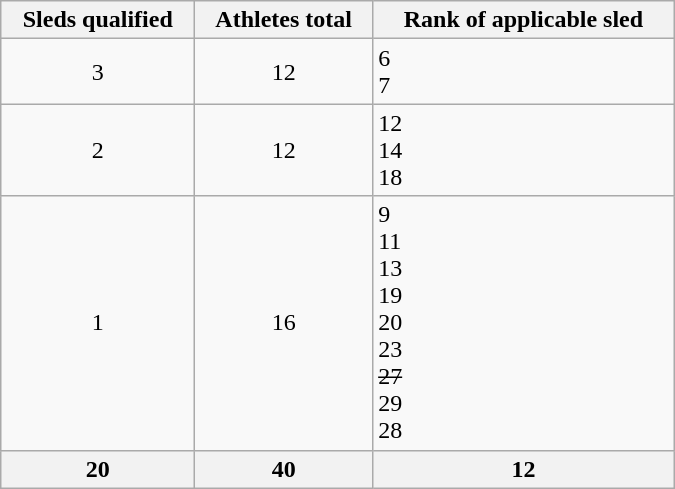<table class="wikitable" width=450>
<tr>
<th>Sleds qualified</th>
<th>Athletes total</th>
<th>Rank of applicable sled</th>
</tr>
<tr>
<td align=center>3</td>
<td align=center>12</td>
<td> 6<br> 7</td>
</tr>
<tr>
<td align=center>2</td>
<td align=center>12</td>
<td> 12<br> 14<br> 18<br></td>
</tr>
<tr>
<td align=center>1</td>
<td align=center>16</td>
<td> 9<br> 11<br> 13<br> 19<br> 20<br> 23<br><s> 27</s><br> 29<br> 28</td>
</tr>
<tr>
<th>20</th>
<th>40</th>
<th>12</th>
</tr>
</table>
